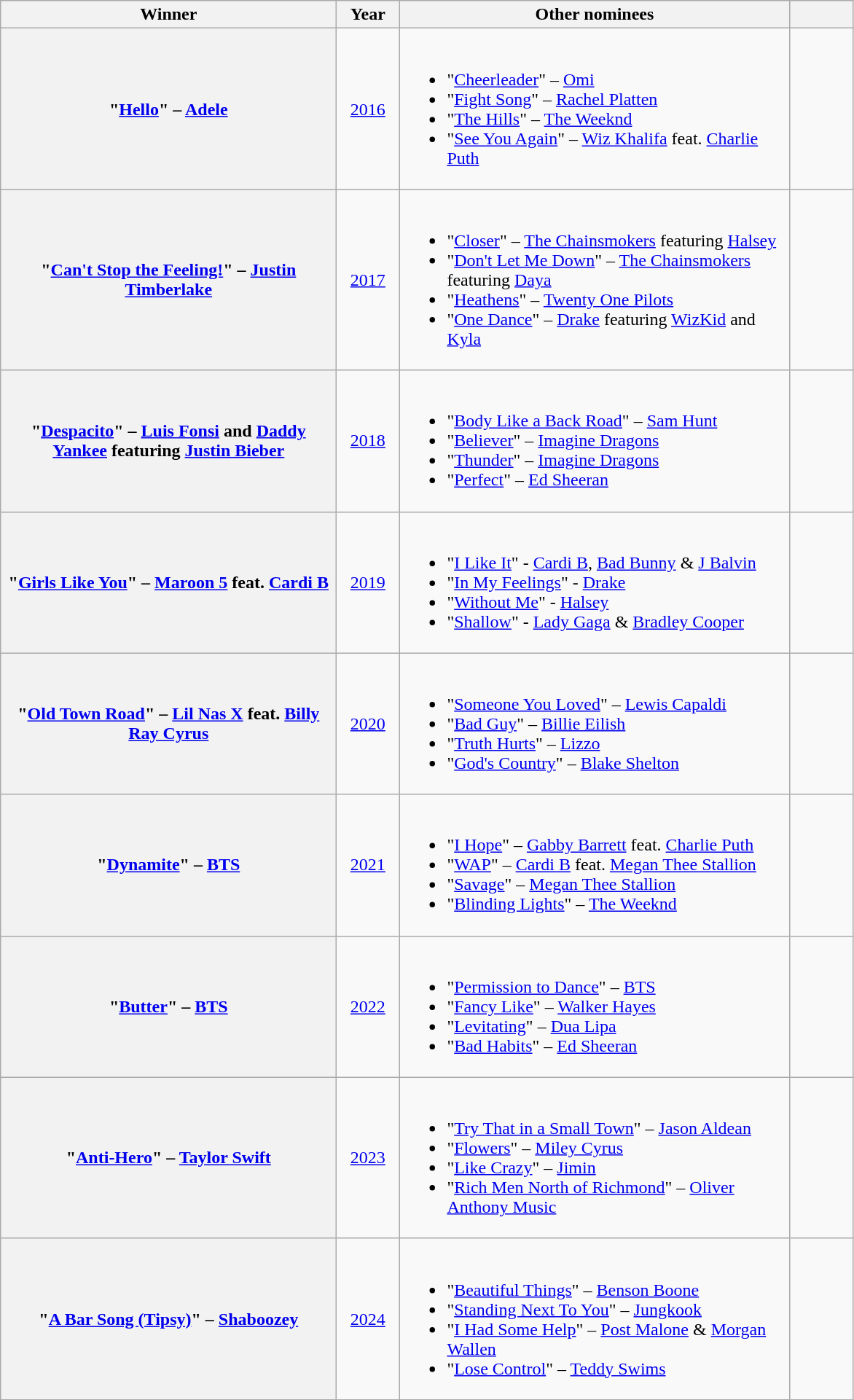<table class="wikitable">
<tr>
<th scope="col" style="width: 300px;">Winner</th>
<th scope="col" style="width: 50px;">Year</th>
<th scope="col" style="width: 350px;">Other nominees</th>
<th scope="col" style="width: 50px;"></th>
</tr>
<tr>
<th scope="row" style="text-align:center;">"<a href='#'>Hello</a>" – <a href='#'>Adele</a></th>
<td style="text-align:center;"><a href='#'>2016</a></td>
<td><br><ul><li>"<a href='#'>Cheerleader</a>" – <a href='#'>Omi</a></li><li>"<a href='#'>Fight Song</a>" – <a href='#'>Rachel Platten</a></li><li>"<a href='#'>The Hills</a>" – <a href='#'>The Weeknd</a></li><li>"<a href='#'>See You Again</a>" – <a href='#'>Wiz Khalifa</a> feat. <a href='#'>Charlie Puth</a></li></ul></td>
<td style="text-align:center;"></td>
</tr>
<tr>
<th scope="row" style="text-align:center;">"<a href='#'>Can't Stop the Feeling!</a>" – <a href='#'>Justin Timberlake</a></th>
<td style="text-align:center;"><a href='#'>2017</a></td>
<td><br><ul><li>"<a href='#'>Closer</a>" – <a href='#'>The Chainsmokers</a> featuring <a href='#'>Halsey</a></li><li>"<a href='#'>Don't Let Me Down</a>" – <a href='#'>The Chainsmokers</a> featuring <a href='#'>Daya</a></li><li>"<a href='#'>Heathens</a>" – <a href='#'>Twenty One Pilots</a></li><li>"<a href='#'>One Dance</a>" – <a href='#'>Drake</a> featuring <a href='#'>WizKid</a> and <a href='#'>Kyla</a></li></ul></td>
<td style="text-align:center;"></td>
</tr>
<tr>
<th scope="row" style="text-align:center;">"<a href='#'>Despacito</a>" – <a href='#'>Luis Fonsi</a> and <a href='#'>Daddy Yankee</a> featuring <a href='#'>Justin Bieber</a></th>
<td style="text-align:center;"><a href='#'>2018</a></td>
<td><br><ul><li>"<a href='#'>Body Like a Back Road</a>" – <a href='#'>Sam Hunt</a></li><li>"<a href='#'>Believer</a>" – <a href='#'>Imagine Dragons</a></li><li>"<a href='#'>Thunder</a>" – <a href='#'>Imagine Dragons</a></li><li>"<a href='#'>Perfect</a>" – <a href='#'>Ed Sheeran</a></li></ul></td>
<td style="text-align:center;"></td>
</tr>
<tr>
<th scope="row" style="text-align:center;">"<a href='#'>Girls Like You</a>" – <a href='#'>Maroon 5</a> feat. <a href='#'>Cardi B</a></th>
<td style="text-align:center;"><a href='#'>2019</a></td>
<td><br><ul><li>"<a href='#'>I Like It</a>" - <a href='#'>Cardi B</a>, <a href='#'>Bad Bunny</a> & <a href='#'>J Balvin</a></li><li>"<a href='#'>In My Feelings</a>" - <a href='#'>Drake</a></li><li>"<a href='#'>Without Me</a>" - <a href='#'>Halsey</a></li><li>"<a href='#'>Shallow</a>" - <a href='#'>Lady Gaga</a> & <a href='#'>Bradley Cooper</a></li></ul></td>
<td style="text-align:center;"></td>
</tr>
<tr>
<th scope="row" style="text-align:center;">"<a href='#'>Old Town Road</a>" – <a href='#'>Lil Nas X</a> feat. <a href='#'>Billy Ray Cyrus</a></th>
<td style="text-align:center;"><a href='#'>2020</a></td>
<td><br><ul><li>"<a href='#'>Someone You Loved</a>" – <a href='#'>Lewis Capaldi</a></li><li>"<a href='#'>Bad Guy</a>" – <a href='#'>Billie Eilish</a></li><li>"<a href='#'>Truth Hurts</a>" – <a href='#'>Lizzo</a></li><li>"<a href='#'>God's Country</a>" – <a href='#'>Blake Shelton</a></li></ul></td>
<td style="text-align:center;"></td>
</tr>
<tr>
<th scope="row" style="text-align:center;">"<a href='#'>Dynamite</a>" – <a href='#'>BTS</a></th>
<td style="text-align:center;"><a href='#'>2021</a></td>
<td><br><ul><li>"<a href='#'>I Hope</a>" – <a href='#'>Gabby Barrett</a> feat. <a href='#'>Charlie Puth</a></li><li>"<a href='#'>WAP</a>" – <a href='#'>Cardi B</a> feat. <a href='#'>Megan Thee Stallion</a></li><li>"<a href='#'>Savage</a>" – <a href='#'>Megan Thee Stallion</a></li><li>"<a href='#'>Blinding Lights</a>" – <a href='#'>The Weeknd</a></li></ul></td>
<td style="text-align:center;"></td>
</tr>
<tr>
<th scope="row" style="text-align:center;">"<a href='#'>Butter</a>" – <a href='#'>BTS</a></th>
<td style="text-align:center;"><a href='#'>2022</a></td>
<td><br><ul><li>"<a href='#'>Permission to Dance</a>" – <a href='#'>BTS</a></li><li>"<a href='#'>Fancy Like</a>" – <a href='#'>Walker Hayes</a></li><li>"<a href='#'>Levitating</a>" – <a href='#'>Dua Lipa</a></li><li>"<a href='#'>Bad Habits</a>" – <a href='#'>Ed Sheeran</a></li></ul></td>
<td style="text-align:center;"></td>
</tr>
<tr>
<th scope="row" style="text-align:center;">"<a href='#'>Anti-Hero</a>" – <a href='#'>Taylor Swift</a></th>
<td style="text-align:center;"><a href='#'>2023</a></td>
<td><br><ul><li>"<a href='#'>Try That in a Small Town</a>" – <a href='#'>Jason Aldean</a></li><li>"<a href='#'>Flowers</a>" – <a href='#'>Miley Cyrus</a></li><li>"<a href='#'>Like Crazy</a>" – <a href='#'>Jimin</a></li><li>"<a href='#'>Rich Men North of Richmond</a>" – <a href='#'>Oliver Anthony Music</a></li></ul></td>
<td style="text-align:center;"></td>
</tr>
<tr>
<th scope="row" style="text-align:center;">"<a href='#'>A Bar Song (Tipsy)</a>" – <a href='#'>Shaboozey</a></th>
<td style="text-align:center;"><a href='#'>2024</a></td>
<td><br><ul><li>"<a href='#'>Beautiful Things</a>" – <a href='#'>Benson Boone</a></li><li>"<a href='#'>Standing Next To You</a>" – <a href='#'>Jungkook</a></li><li>"<a href='#'>I Had Some Help</a>" – <a href='#'>Post Malone</a> & <a href='#'>Morgan Wallen</a></li><li>"<a href='#'>Lose Control</a>" – <a href='#'>Teddy Swims</a></li></ul></td>
<td style="text-align:center;"></td>
</tr>
</table>
